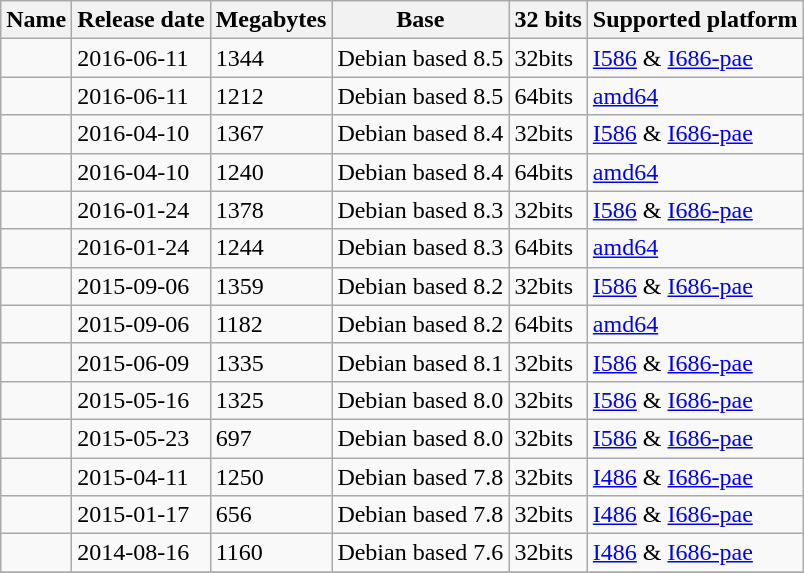<table class="wikitable">
<tr>
<th><strong>Name</strong></th>
<th><strong>Release date</strong></th>
<th><strong>Megabytes</strong></th>
<th><strong>Base</strong></th>
<th><strong>32 bits</strong></th>
<th><strong>Supported platform</strong></th>
</tr>
<tr>
<td></td>
<td>2016-06-11</td>
<td>1344</td>
<td>Debian based 8.5</td>
<td>32bits</td>
<td><a href='#'>I586</a> & <a href='#'>I686-pae</a></td>
</tr>
<tr>
<td></td>
<td>2016-06-11</td>
<td>1212</td>
<td>Debian based 8.5</td>
<td>64bits</td>
<td><a href='#'>amd64</a></td>
</tr>
<tr>
<td></td>
<td>2016-04-10</td>
<td>1367</td>
<td>Debian based 8.4</td>
<td>32bits</td>
<td><a href='#'>I586</a> & <a href='#'>I686-pae</a></td>
</tr>
<tr>
<td></td>
<td>2016-04-10</td>
<td>1240</td>
<td>Debian based 8.4</td>
<td>64bits</td>
<td><a href='#'>amd64</a></td>
</tr>
<tr>
<td></td>
<td>2016-01-24</td>
<td>1378</td>
<td>Debian based 8.3</td>
<td>32bits</td>
<td><a href='#'>I586</a> & <a href='#'>I686-pae</a></td>
</tr>
<tr>
<td></td>
<td>2016-01-24</td>
<td>1244</td>
<td>Debian based 8.3</td>
<td>64bits</td>
<td><a href='#'>amd64</a></td>
</tr>
<tr>
<td></td>
<td>2015-09-06</td>
<td>1359</td>
<td>Debian based 8.2</td>
<td>32bits</td>
<td><a href='#'>I586</a> & <a href='#'>I686-pae</a></td>
</tr>
<tr>
<td></td>
<td>2015-09-06</td>
<td>1182</td>
<td>Debian based 8.2</td>
<td>64bits</td>
<td><a href='#'>amd64</a></td>
</tr>
<tr>
<td></td>
<td>2015-06-09</td>
<td>1335</td>
<td>Debian based 8.1</td>
<td>32bits</td>
<td><a href='#'>I586</a> & <a href='#'>I686-pae</a></td>
</tr>
<tr>
<td></td>
<td>2015-05-16</td>
<td>1325</td>
<td>Debian based 8.0</td>
<td>32bits</td>
<td><a href='#'>I586</a> & <a href='#'>I686-pae</a></td>
</tr>
<tr>
<td></td>
<td>2015-05-23</td>
<td>697</td>
<td>Debian based 8.0</td>
<td>32bits</td>
<td><a href='#'>I586</a> & <a href='#'>I686-pae</a></td>
</tr>
<tr>
<td></td>
<td>2015-04-11</td>
<td>1250</td>
<td>Debian based 7.8</td>
<td>32bits</td>
<td><a href='#'>I486</a> & <a href='#'>I686-pae</a></td>
</tr>
<tr>
<td></td>
<td>2015-01-17</td>
<td>656</td>
<td>Debian based 7.8</td>
<td>32bits</td>
<td><a href='#'>I486</a> & <a href='#'>I686-pae</a></td>
</tr>
<tr>
<td></td>
<td>2014-08-16</td>
<td>1160</td>
<td>Debian based 7.6</td>
<td>32bits</td>
<td><a href='#'>I486</a> & <a href='#'>I686-pae</a></td>
</tr>
<tr>
</tr>
</table>
